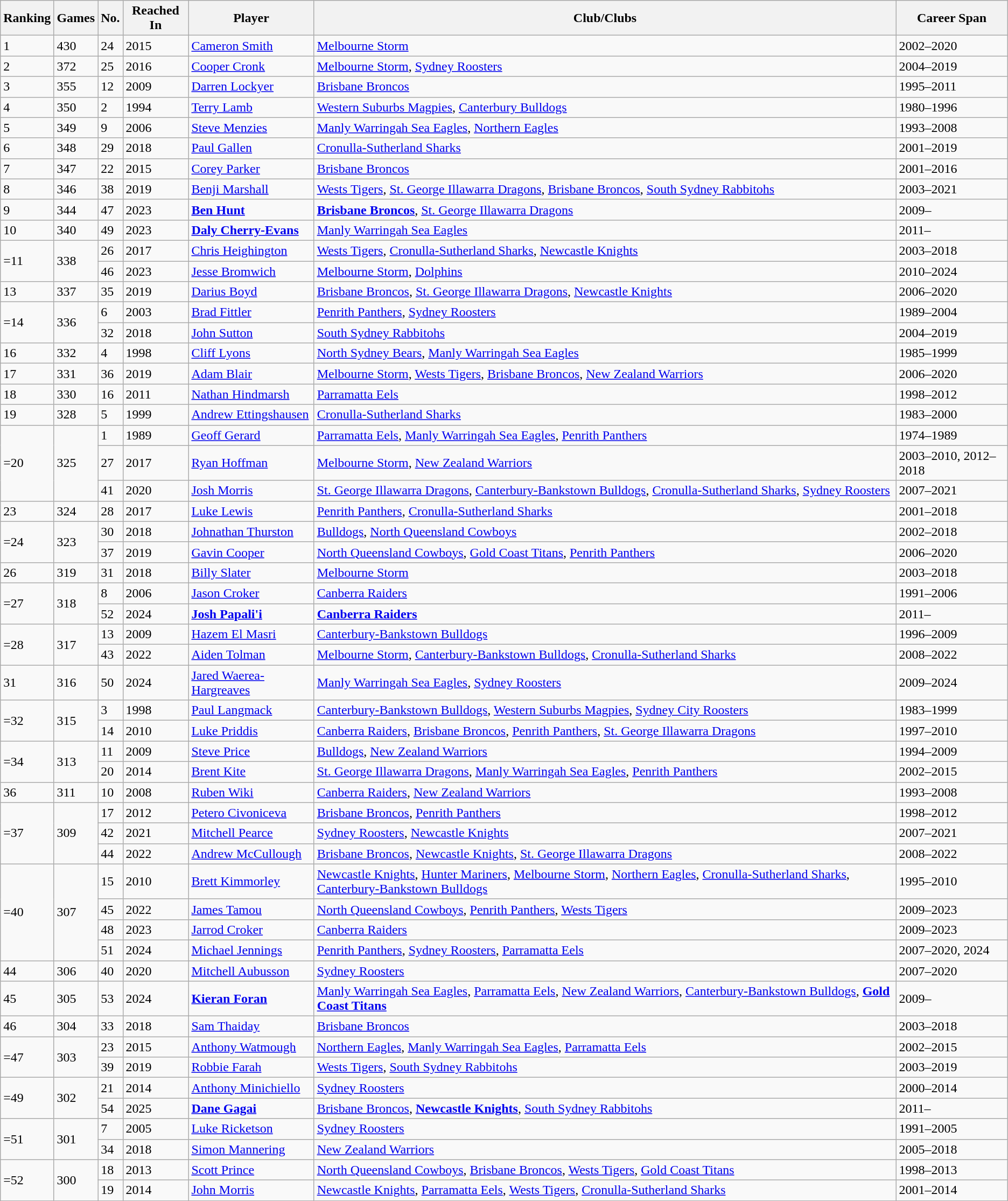<table class="wikitable sortable">
<tr>
<th>Ranking</th>
<th>Games</th>
<th>No.</th>
<th>Reached In</th>
<th>Player</th>
<th>Club/Clubs</th>
<th>Career Span</th>
</tr>
<tr>
<td>1</td>
<td>430</td>
<td>24</td>
<td>2015</td>
<td><a href='#'>Cameron Smith</a></td>
<td><a href='#'>Melbourne Storm</a></td>
<td>2002–2020</td>
</tr>
<tr>
<td>2</td>
<td>372</td>
<td>25</td>
<td>2016</td>
<td><a href='#'>Cooper Cronk</a></td>
<td><a href='#'>Melbourne Storm</a>, <a href='#'>Sydney Roosters</a></td>
<td>2004–2019</td>
</tr>
<tr>
<td>3</td>
<td>355</td>
<td>12</td>
<td>2009</td>
<td><a href='#'>Darren Lockyer</a></td>
<td><a href='#'>Brisbane Broncos</a></td>
<td>1995–2011</td>
</tr>
<tr>
<td>4</td>
<td>350</td>
<td>2</td>
<td>1994</td>
<td><a href='#'>Terry Lamb</a></td>
<td><a href='#'>Western Suburbs Magpies</a>, <a href='#'>Canterbury Bulldogs</a></td>
<td>1980–1996</td>
</tr>
<tr>
<td>5</td>
<td>349</td>
<td>9</td>
<td>2006</td>
<td><a href='#'>Steve Menzies</a></td>
<td><a href='#'>Manly Warringah Sea Eagles</a>, <a href='#'>Northern Eagles</a></td>
<td>1993–2008</td>
</tr>
<tr>
<td>6</td>
<td>348</td>
<td>29</td>
<td>2018</td>
<td><a href='#'>Paul Gallen</a></td>
<td><a href='#'>Cronulla-Sutherland Sharks</a></td>
<td>2001–2019</td>
</tr>
<tr>
<td>7</td>
<td>347</td>
<td>22</td>
<td>2015</td>
<td><a href='#'>Corey Parker</a></td>
<td><a href='#'>Brisbane Broncos</a></td>
<td>2001–2016</td>
</tr>
<tr>
<td>8</td>
<td>346</td>
<td>38</td>
<td>2019</td>
<td><a href='#'>Benji Marshall</a></td>
<td><a href='#'>Wests Tigers</a>, <a href='#'>St. George Illawarra Dragons</a>, <a href='#'>Brisbane Broncos</a>, <a href='#'>South Sydney Rabbitohs</a></td>
<td>2003–2021</td>
</tr>
<tr>
<td>9</td>
<td>344</td>
<td>47</td>
<td>2023</td>
<td><strong><a href='#'>Ben Hunt</a></strong></td>
<td><strong><a href='#'>Brisbane Broncos</a></strong>, <a href='#'>St. George Illawarra Dragons</a></td>
<td>2009–</td>
</tr>
<tr>
<td>10</td>
<td>340</td>
<td>49</td>
<td>2023</td>
<td><strong><a href='#'>Daly Cherry-Evans</a></strong></td>
<td><a href='#'>Manly Warringah Sea Eagles</a></td>
<td>2011–</td>
</tr>
<tr>
<td rowspan="2">=11</td>
<td rowspan="2">338</td>
<td>26</td>
<td>2017</td>
<td><a href='#'>Chris Heighington</a></td>
<td><a href='#'>Wests Tigers</a>, <a href='#'>Cronulla-Sutherland Sharks</a>, <a href='#'>Newcastle Knights</a></td>
<td>2003–2018</td>
</tr>
<tr>
<td>46</td>
<td>2023</td>
<td><a href='#'>Jesse Bromwich</a></td>
<td><a href='#'>Melbourne Storm</a>, <a href='#'>Dolphins</a></td>
<td>2010–2024</td>
</tr>
<tr>
<td>13</td>
<td>337</td>
<td>35</td>
<td>2019</td>
<td><a href='#'>Darius Boyd</a></td>
<td><a href='#'>Brisbane Broncos</a>, <a href='#'>St. George Illawarra Dragons</a>, <a href='#'>Newcastle Knights</a></td>
<td>2006–2020</td>
</tr>
<tr>
<td rowspan="2">=14</td>
<td rowspan="2">336</td>
<td>6</td>
<td>2003</td>
<td><a href='#'>Brad Fittler</a></td>
<td><a href='#'>Penrith Panthers</a>, <a href='#'>Sydney Roosters</a></td>
<td>1989–2004</td>
</tr>
<tr>
<td>32</td>
<td>2018</td>
<td><a href='#'>John Sutton</a></td>
<td><a href='#'>South Sydney Rabbitohs</a></td>
<td>2004–2019</td>
</tr>
<tr>
<td>16</td>
<td>332</td>
<td>4</td>
<td>1998</td>
<td><a href='#'>Cliff Lyons</a></td>
<td><a href='#'>North Sydney Bears</a>, <a href='#'>Manly Warringah Sea Eagles</a></td>
<td>1985–1999</td>
</tr>
<tr>
<td>17</td>
<td>331</td>
<td>36</td>
<td>2019</td>
<td><a href='#'>Adam Blair</a></td>
<td><a href='#'>Melbourne Storm</a>, <a href='#'>Wests Tigers</a>, <a href='#'>Brisbane Broncos</a>, <a href='#'>New Zealand Warriors</a></td>
<td>2006–2020</td>
</tr>
<tr>
<td>18</td>
<td>330</td>
<td>16</td>
<td>2011</td>
<td><a href='#'>Nathan Hindmarsh</a></td>
<td><a href='#'>Parramatta Eels</a></td>
<td>1998–2012</td>
</tr>
<tr>
<td>19</td>
<td>328</td>
<td>5</td>
<td>1999</td>
<td><a href='#'>Andrew Ettingshausen</a></td>
<td><a href='#'>Cronulla-Sutherland Sharks</a></td>
<td>1983–2000</td>
</tr>
<tr>
<td rowspan="3">=20</td>
<td rowspan="3">325</td>
<td>1</td>
<td>1989</td>
<td><a href='#'>Geoff Gerard</a></td>
<td><a href='#'>Parramatta Eels</a>, <a href='#'>Manly Warringah Sea Eagles</a>, <a href='#'>Penrith Panthers</a></td>
<td>1974–1989</td>
</tr>
<tr>
<td>27</td>
<td>2017</td>
<td><a href='#'>Ryan Hoffman</a></td>
<td><a href='#'>Melbourne Storm</a>, <a href='#'>New Zealand Warriors</a></td>
<td>2003–2010, 2012–2018</td>
</tr>
<tr>
<td>41</td>
<td>2020</td>
<td><a href='#'>Josh Morris</a></td>
<td><a href='#'>St. George Illawarra Dragons</a>, <a href='#'>Canterbury-Bankstown Bulldogs</a>, <a href='#'>Cronulla-Sutherland Sharks</a>, <a href='#'>Sydney Roosters</a></td>
<td>2007–2021</td>
</tr>
<tr>
<td>23</td>
<td>324</td>
<td>28</td>
<td>2017</td>
<td><a href='#'>Luke Lewis</a></td>
<td><a href='#'>Penrith Panthers</a>, <a href='#'>Cronulla-Sutherland Sharks</a></td>
<td>2001–2018</td>
</tr>
<tr>
<td rowspan="2">=24</td>
<td rowspan="2">323</td>
<td>30</td>
<td>2018</td>
<td><a href='#'>Johnathan Thurston</a></td>
<td><a href='#'>Bulldogs</a>, <a href='#'>North Queensland Cowboys</a></td>
<td>2002–2018</td>
</tr>
<tr>
<td>37</td>
<td>2019</td>
<td><a href='#'>Gavin Cooper</a></td>
<td><a href='#'>North Queensland Cowboys</a>, <a href='#'>Gold Coast Titans</a>, <a href='#'>Penrith Panthers</a></td>
<td>2006–2020</td>
</tr>
<tr>
<td>26</td>
<td>319</td>
<td>31</td>
<td>2018</td>
<td><a href='#'>Billy Slater</a></td>
<td><a href='#'>Melbourne Storm</a></td>
<td>2003–2018</td>
</tr>
<tr>
<td rowspan="2">=27</td>
<td rowspan="2">318</td>
<td>8</td>
<td>2006</td>
<td><a href='#'>Jason Croker</a></td>
<td><a href='#'>Canberra Raiders</a></td>
<td>1991–2006</td>
</tr>
<tr>
<td>52</td>
<td>2024</td>
<td><strong><a href='#'>Josh Papali'i</a></strong></td>
<td><strong><a href='#'>Canberra Raiders</a></strong></td>
<td>2011–</td>
</tr>
<tr>
<td rowspan="2">=28</td>
<td rowspan="2">317</td>
<td>13</td>
<td>2009</td>
<td><a href='#'>Hazem El Masri</a></td>
<td><a href='#'>Canterbury-Bankstown Bulldogs</a></td>
<td>1996–2009</td>
</tr>
<tr>
<td>43</td>
<td>2022</td>
<td><a href='#'>Aiden Tolman</a></td>
<td><a href='#'>Melbourne Storm</a>, <a href='#'>Canterbury-Bankstown Bulldogs</a>, <a href='#'>Cronulla-Sutherland Sharks</a></td>
<td>2008–2022</td>
</tr>
<tr>
<td>31</td>
<td>316</td>
<td>50</td>
<td>2024</td>
<td><a href='#'>Jared Waerea-Hargreaves</a></td>
<td><a href='#'>Manly Warringah Sea Eagles</a>, <a href='#'>Sydney Roosters</a></td>
<td>2009–2024</td>
</tr>
<tr>
<td rowspan="2">=32</td>
<td rowspan="2">315</td>
<td>3</td>
<td>1998</td>
<td><a href='#'>Paul Langmack</a></td>
<td><a href='#'>Canterbury-Bankstown Bulldogs</a>, <a href='#'>Western Suburbs Magpies</a>, <a href='#'>Sydney City Roosters</a></td>
<td>1983–1999</td>
</tr>
<tr>
<td>14</td>
<td>2010</td>
<td><a href='#'>Luke Priddis</a></td>
<td><a href='#'>Canberra Raiders</a>, <a href='#'>Brisbane Broncos</a>, <a href='#'>Penrith Panthers</a>, <a href='#'>St. George Illawarra Dragons</a></td>
<td>1997–2010</td>
</tr>
<tr>
<td rowspan="2">=34</td>
<td rowspan="2">313</td>
<td>11</td>
<td>2009</td>
<td><a href='#'>Steve Price</a></td>
<td><a href='#'>Bulldogs</a>, <a href='#'>New Zealand Warriors</a></td>
<td>1994–2009</td>
</tr>
<tr>
<td>20</td>
<td>2014</td>
<td><a href='#'>Brent Kite</a></td>
<td><a href='#'>St. George Illawarra Dragons</a>, <a href='#'>Manly Warringah Sea Eagles</a>, <a href='#'>Penrith Panthers</a></td>
<td>2002–2015</td>
</tr>
<tr>
<td>36</td>
<td>311</td>
<td>10</td>
<td>2008</td>
<td><a href='#'>Ruben Wiki</a></td>
<td><a href='#'>Canberra Raiders</a>, <a href='#'>New Zealand Warriors</a></td>
<td>1993–2008</td>
</tr>
<tr>
<td rowspan="3">=37</td>
<td rowspan="3">309</td>
<td>17</td>
<td>2012</td>
<td><a href='#'>Petero Civoniceva</a></td>
<td><a href='#'>Brisbane Broncos</a>, <a href='#'>Penrith Panthers</a></td>
<td>1998–2012</td>
</tr>
<tr>
<td>42</td>
<td>2021</td>
<td><a href='#'>Mitchell Pearce</a></td>
<td><a href='#'>Sydney Roosters</a>, <a href='#'>Newcastle Knights</a></td>
<td>2007–2021</td>
</tr>
<tr>
<td>44</td>
<td>2022</td>
<td><a href='#'>Andrew McCullough</a></td>
<td><a href='#'>Brisbane Broncos</a>, <a href='#'>Newcastle Knights</a>, <a href='#'>St. George Illawarra Dragons</a></td>
<td>2008–2022</td>
</tr>
<tr>
<td rowspan="4">=40</td>
<td rowspan="4">307</td>
<td>15</td>
<td>2010</td>
<td><a href='#'>Brett Kimmorley</a></td>
<td><a href='#'>Newcastle Knights</a>, <a href='#'>Hunter Mariners</a>, <a href='#'>Melbourne Storm</a>, <a href='#'>Northern Eagles</a>, <a href='#'>Cronulla-Sutherland Sharks</a>, <a href='#'>Canterbury-Bankstown Bulldogs</a></td>
<td>1995–2010</td>
</tr>
<tr>
<td>45</td>
<td>2022</td>
<td><a href='#'>James Tamou</a></td>
<td><a href='#'>North Queensland Cowboys</a>, <a href='#'>Penrith Panthers</a>, <a href='#'>Wests Tigers</a></td>
<td>2009–2023</td>
</tr>
<tr>
<td>48</td>
<td>2023</td>
<td><a href='#'>Jarrod Croker</a></td>
<td><a href='#'>Canberra Raiders</a></td>
<td>2009–2023</td>
</tr>
<tr>
<td>51</td>
<td>2024</td>
<td><a href='#'>Michael Jennings</a></td>
<td><a href='#'>Penrith Panthers</a>, <a href='#'>Sydney Roosters</a>, <a href='#'>Parramatta Eels</a></td>
<td>2007–2020, 2024</td>
</tr>
<tr>
<td>44</td>
<td>306</td>
<td>40</td>
<td>2020</td>
<td><a href='#'>Mitchell Aubusson</a></td>
<td><a href='#'>Sydney Roosters</a></td>
<td>2007–2020</td>
</tr>
<tr>
<td>45</td>
<td>305</td>
<td>53</td>
<td>2024</td>
<td><strong><a href='#'>Kieran Foran</a></strong></td>
<td><a href='#'>Manly Warringah Sea Eagles</a>, <a href='#'>Parramatta Eels</a>, <a href='#'>New Zealand Warriors</a>, <a href='#'>Canterbury-Bankstown Bulldogs</a>, <strong><a href='#'>Gold Coast Titans</a></strong></td>
<td>2009–</td>
</tr>
<tr>
<td>46</td>
<td>304</td>
<td>33</td>
<td>2018</td>
<td><a href='#'>Sam Thaiday</a></td>
<td><a href='#'>Brisbane Broncos</a></td>
<td>2003–2018</td>
</tr>
<tr>
<td rowspan="2">=47</td>
<td rowspan="2">303</td>
<td>23</td>
<td>2015</td>
<td><a href='#'>Anthony Watmough</a></td>
<td><a href='#'>Northern Eagles</a>, <a href='#'>Manly Warringah Sea Eagles</a>, <a href='#'>Parramatta Eels</a></td>
<td>2002–2015</td>
</tr>
<tr>
<td>39</td>
<td>2019</td>
<td><a href='#'>Robbie Farah</a></td>
<td><a href='#'>Wests Tigers</a>, <a href='#'>South Sydney Rabbitohs</a></td>
<td>2003–2019</td>
</tr>
<tr>
<td rowspan="2">=49</td>
<td rowspan="2">302</td>
<td>21</td>
<td>2014</td>
<td><a href='#'>Anthony Minichiello</a></td>
<td><a href='#'>Sydney Roosters</a></td>
<td>2000–2014</td>
</tr>
<tr>
<td>54</td>
<td>2025</td>
<td><a href='#'><strong>Dane Gagai</strong></a></td>
<td><a href='#'>Brisbane Broncos</a>, <a href='#'><strong>Newcastle Knights</strong></a>, <a href='#'>South Sydney Rabbitohs</a></td>
<td>2011–</td>
</tr>
<tr>
<td rowspan="2">=51</td>
<td rowspan="2">301</td>
<td>7</td>
<td>2005</td>
<td><a href='#'>Luke Ricketson</a></td>
<td><a href='#'>Sydney Roosters</a></td>
<td>1991–2005</td>
</tr>
<tr>
<td>34</td>
<td>2018</td>
<td><a href='#'>Simon Mannering</a></td>
<td><a href='#'>New Zealand Warriors</a></td>
<td>2005–2018</td>
</tr>
<tr>
<td rowspan="2">=52</td>
<td rowspan="2">300</td>
<td>18</td>
<td>2013</td>
<td><a href='#'>Scott Prince</a></td>
<td><a href='#'>North Queensland Cowboys</a>, <a href='#'>Brisbane Broncos</a>, <a href='#'>Wests Tigers</a>, <a href='#'>Gold Coast Titans</a></td>
<td>1998–2013</td>
</tr>
<tr>
<td>19</td>
<td>2014</td>
<td><a href='#'>John Morris</a></td>
<td><a href='#'>Newcastle Knights</a>, <a href='#'>Parramatta Eels</a>, <a href='#'>Wests Tigers</a>, <a href='#'>Cronulla-Sutherland Sharks</a></td>
<td>2001–2014</td>
</tr>
</table>
